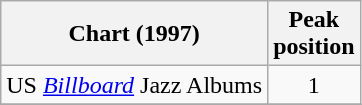<table class="wikitable">
<tr>
<th>Chart (1997)</th>
<th>Peak<br>position</th>
</tr>
<tr>
<td>US <a href='#'><em>Billboard</em></a> Jazz Albums</td>
<td align=center>1</td>
</tr>
<tr>
</tr>
</table>
